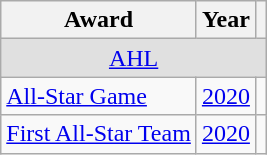<table class="wikitable">
<tr>
<th>Award</th>
<th>Year</th>
<th></th>
</tr>
<tr ALIGN="center" bgcolor="#e0e0e0">
<td colspan="3"><a href='#'>AHL</a></td>
</tr>
<tr>
<td><a href='#'>All-Star Game</a></td>
<td><a href='#'>2020</a></td>
<td></td>
</tr>
<tr>
<td><a href='#'>First All-Star Team</a></td>
<td><a href='#'>2020</a></td>
<td></td>
</tr>
</table>
